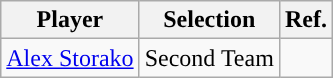<table class="wikitable sortable sortable" style="text-align: center">
<tr align=center>
<th>Player</th>
<th>Selection</th>
<th>Ref.</th>
</tr>
<tr>
<td><a href='#'>Alex Storako</a></td>
<td>Second Team</td>
<td></td>
</tr>
</table>
